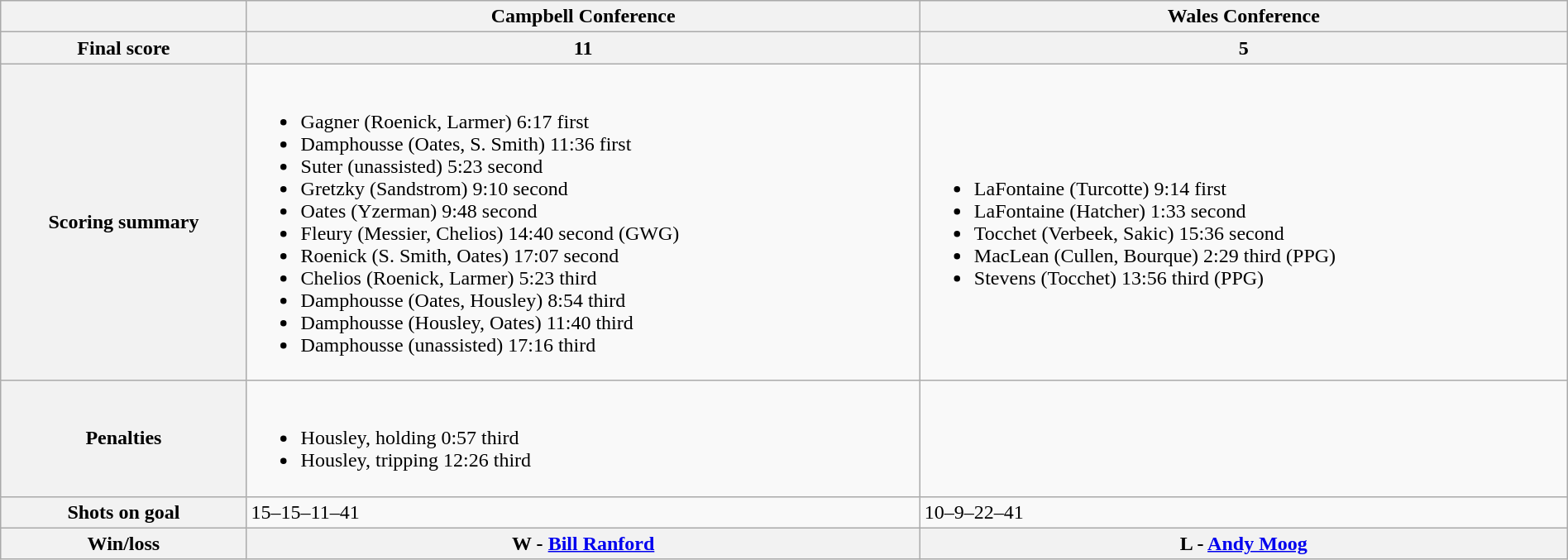<table class="wikitable" style="width:100%">
<tr>
<th></th>
<th>Campbell Conference</th>
<th>Wales Conference</th>
</tr>
<tr>
<th>Final score</th>
<th>11</th>
<th>5</th>
</tr>
<tr>
<th>Scoring summary</th>
<td><br><ul><li>Gagner (Roenick, Larmer) 6:17 first</li><li>Damphousse (Oates, S. Smith) 11:36 first</li><li>Suter (unassisted) 5:23 second</li><li>Gretzky (Sandstrom) 9:10 second</li><li>Oates (Yzerman) 9:48 second</li><li>Fleury (Messier, Chelios) 14:40 second (GWG)</li><li>Roenick (S. Smith, Oates) 17:07 second</li><li>Chelios (Roenick, Larmer) 5:23 third</li><li>Damphousse (Oates, Housley) 8:54 third</li><li>Damphousse (Housley, Oates) 11:40 third</li><li>Damphousse (unassisted) 17:16 third</li></ul></td>
<td><br><ul><li>LaFontaine (Turcotte) 9:14 first</li><li>LaFontaine (Hatcher) 1:33 second</li><li>Tocchet (Verbeek, Sakic) 15:36 second</li><li>MacLean (Cullen, Bourque) 2:29 third (PPG)</li><li>Stevens (Tocchet) 13:56 third (PPG)</li></ul></td>
</tr>
<tr>
<th>Penalties</th>
<td><br><ul><li>Housley, holding 0:57 third</li><li>Housley, tripping 12:26 third</li></ul></td>
</tr>
<tr>
<th>Shots on goal</th>
<td>15–15–11–41</td>
<td>10–9–22–41</td>
</tr>
<tr>
<th>Win/loss</th>
<th>W - <a href='#'>Bill Ranford</a></th>
<th>L - <a href='#'>Andy Moog</a></th>
</tr>
</table>
